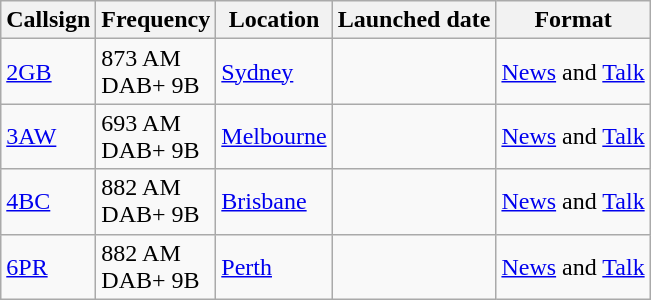<table class="wikitable">
<tr>
<th>Callsign</th>
<th>Frequency</th>
<th>Location</th>
<th>Launched date</th>
<th>Format</th>
</tr>
<tr>
<td><a href='#'>2GB</a></td>
<td>873 AM<br>DAB+ 9B</td>
<td><a href='#'>Sydney</a></td>
<td></td>
<td><a href='#'>News</a> and <a href='#'>Talk</a></td>
</tr>
<tr>
<td><a href='#'>3AW</a></td>
<td>693 AM<br>DAB+ 9B</td>
<td><a href='#'>Melbourne</a></td>
<td></td>
<td><a href='#'>News</a> and <a href='#'>Talk</a></td>
</tr>
<tr>
<td><a href='#'>4BC</a></td>
<td>882 AM<br>DAB+ 9B</td>
<td><a href='#'>Brisbane</a></td>
<td></td>
<td><a href='#'>News</a> and <a href='#'>Talk</a></td>
</tr>
<tr>
<td><a href='#'>6PR</a></td>
<td>882 AM<br>DAB+ 9B</td>
<td><a href='#'>Perth</a></td>
<td></td>
<td><a href='#'>News</a> and <a href='#'>Talk</a></td>
</tr>
</table>
